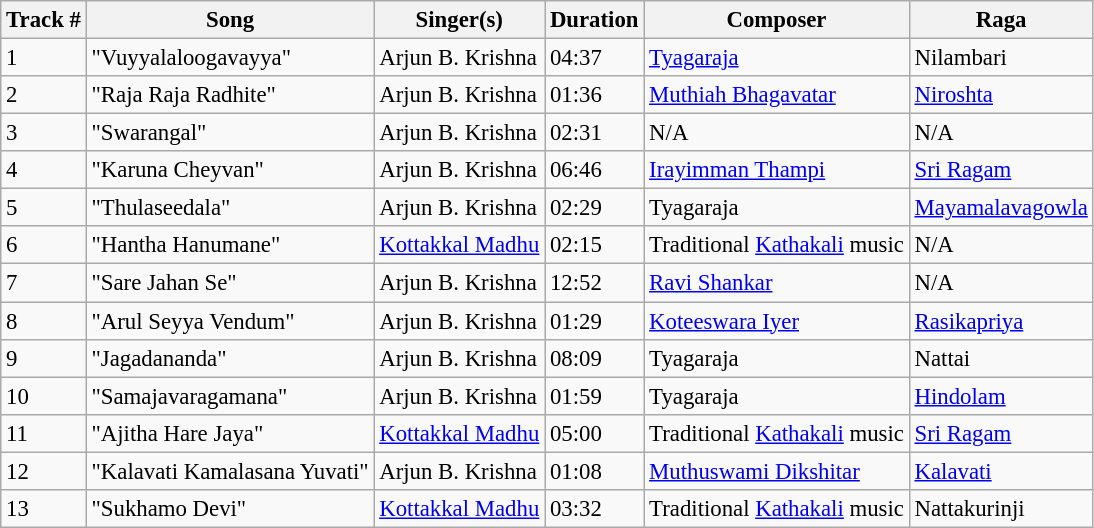<table class="wikitable" style="font-size:95%;">
<tr>
<th>Track #</th>
<th>Song</th>
<th>Singer(s)</th>
<th>Duration</th>
<th>Composer</th>
<th>Raga</th>
</tr>
<tr>
<td>1</td>
<td>"Vuyyalaloogavayya"</td>
<td>Arjun B. Krishna</td>
<td>04:37</td>
<td><a href='#'>Tyagaraja</a></td>
<td>Nilambari</td>
</tr>
<tr>
<td>2</td>
<td>"Raja Raja Radhite"</td>
<td>Arjun B. Krishna</td>
<td>01:36</td>
<td><a href='#'>Muthiah Bhagavatar</a></td>
<td><a href='#'>Niroshta</a></td>
</tr>
<tr>
<td>3</td>
<td>"Swarangal"</td>
<td>Arjun B. Krishna</td>
<td>02:31</td>
<td>N/A</td>
<td>N/A</td>
</tr>
<tr>
<td>4</td>
<td>"Karuna Cheyvan"</td>
<td>Arjun B. Krishna</td>
<td>06:46</td>
<td><a href='#'>Irayimman Thampi</a></td>
<td><a href='#'>Sri Ragam</a></td>
</tr>
<tr>
<td>5</td>
<td>"Thulaseedala"</td>
<td>Arjun B. Krishna</td>
<td>02:29</td>
<td>Tyagaraja</td>
<td><a href='#'>Mayamalavagowla</a></td>
</tr>
<tr>
<td>6</td>
<td>"Hantha Hanumane"</td>
<td><a href='#'>Kottakkal Madhu</a></td>
<td>02:15</td>
<td>Traditional <a href='#'>Kathakali</a> music</td>
<td>N/A</td>
</tr>
<tr>
<td>7</td>
<td>"Sare Jahan Se"</td>
<td>Arjun B. Krishna</td>
<td>12:52</td>
<td><a href='#'>Ravi Shankar</a></td>
<td>N/A</td>
</tr>
<tr>
<td>8</td>
<td>"Arul Seyya Vendum"</td>
<td>Arjun B. Krishna</td>
<td>01:29</td>
<td><a href='#'>Koteeswara Iyer</a></td>
<td><a href='#'>Rasikapriya</a></td>
</tr>
<tr>
<td>9</td>
<td>"Jagadananda"</td>
<td>Arjun B. Krishna</td>
<td>08:09</td>
<td>Tyagaraja</td>
<td>Nattai</td>
</tr>
<tr>
<td>10</td>
<td>"Samajavaragamana"</td>
<td>Arjun B. Krishna</td>
<td>01:59</td>
<td>Tyagaraja</td>
<td><a href='#'>Hindolam</a></td>
</tr>
<tr>
<td>11</td>
<td>"Ajitha Hare Jaya"</td>
<td><a href='#'>Kottakkal Madhu</a></td>
<td>05:00</td>
<td>Traditional <a href='#'>Kathakali</a> music</td>
<td><a href='#'>Sri Ragam</a></td>
</tr>
<tr>
<td>12</td>
<td>"Kalavati Kamalasana Yuvati"</td>
<td>Arjun B. Krishna</td>
<td>01:08</td>
<td><a href='#'>Muthuswami Dikshitar</a></td>
<td><a href='#'>Kalavati</a></td>
</tr>
<tr>
<td>13</td>
<td>"Sukhamo Devi"</td>
<td><a href='#'>Kottakkal Madhu</a></td>
<td>03:32</td>
<td>Traditional <a href='#'>Kathakali</a> music</td>
<td>Nattakurinji</td>
</tr>
</table>
